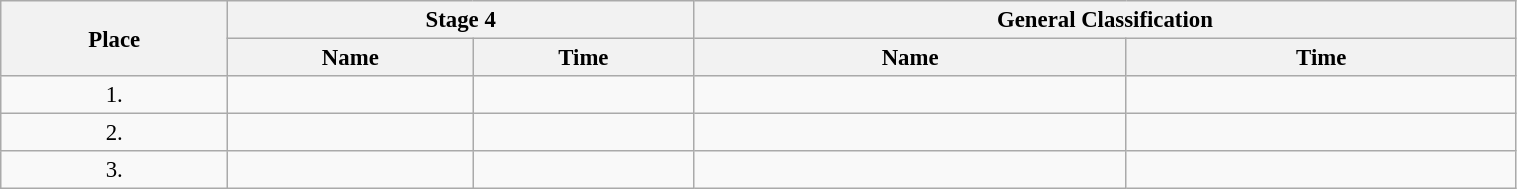<table class=wikitable style="font-size:95%" width="80%">
<tr>
<th rowspan="2">Place</th>
<th colspan="2">Stage 4</th>
<th colspan="2">General Classification</th>
</tr>
<tr>
<th>Name</th>
<th>Time</th>
<th>Name</th>
<th>Time</th>
</tr>
<tr>
<td align="center">1.</td>
<td></td>
<td></td>
<td></td>
<td></td>
</tr>
<tr>
<td align="center">2.</td>
<td></td>
<td></td>
<td></td>
<td></td>
</tr>
<tr>
<td align="center">3.</td>
<td></td>
<td></td>
<td></td>
<td></td>
</tr>
</table>
